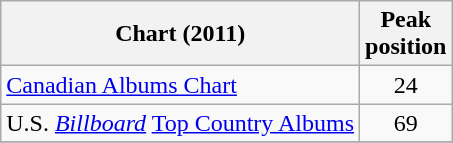<table class="wikitable" style="text-align:center;">
<tr>
<th>Chart (2011)</th>
<th>Peak<br>position</th>
</tr>
<tr>
<td align="left"><a href='#'>Canadian Albums Chart</a></td>
<td>24</td>
</tr>
<tr>
<td align="left">U.S. <em><a href='#'>Billboard</a></em> <a href='#'>Top Country Albums</a></td>
<td>69</td>
</tr>
<tr>
</tr>
</table>
